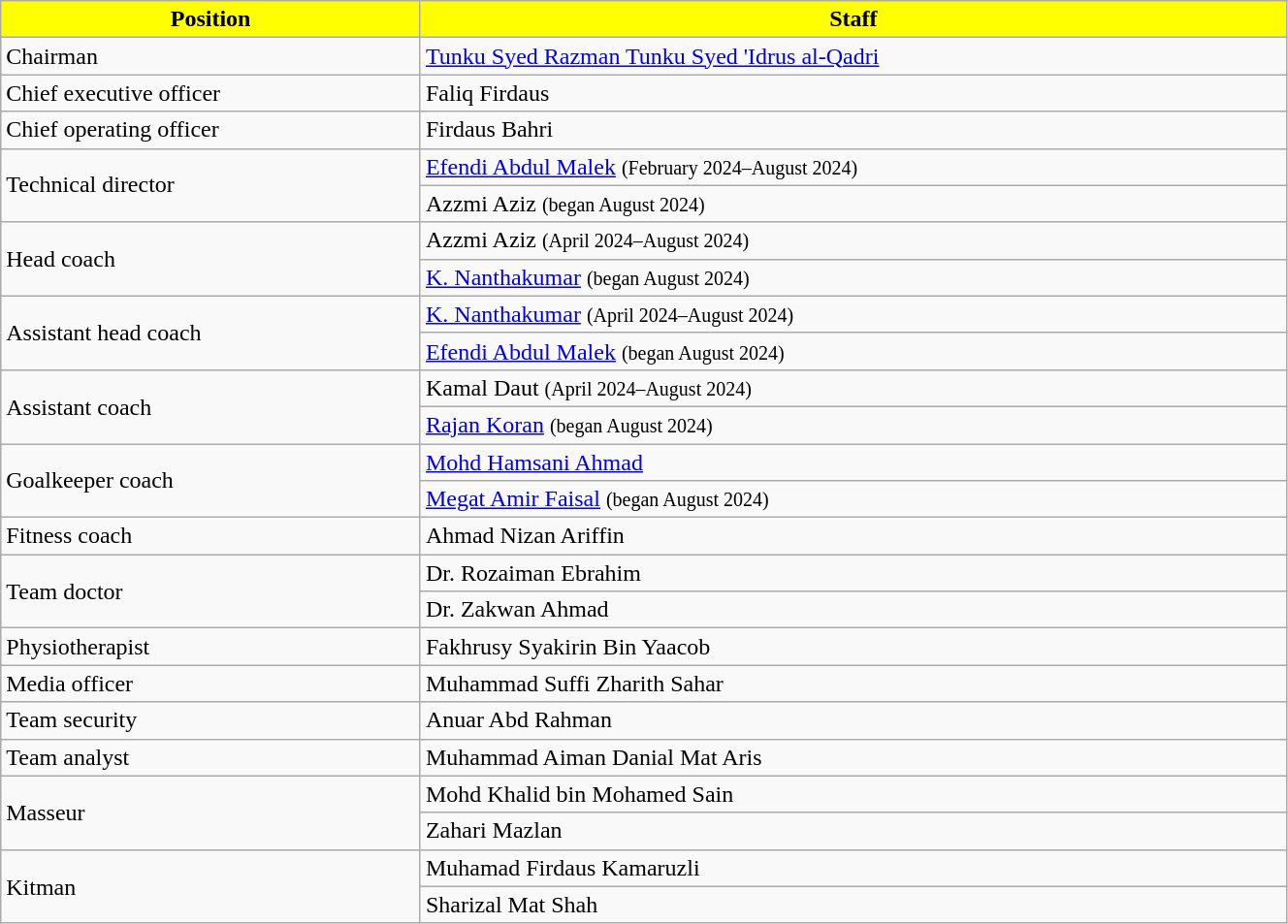<table class="wikitable" style=width:70%>
<tr>
<th style="background:Yellow; color:Black;">Position</th>
<th style="background:Yellow; color:Black;">Staff</th>
</tr>
<tr>
<td>Chairman</td>
<td> <a href='#'>Tunku Syed Razman Tunku Syed 'Idrus al-Qadri</a></td>
</tr>
<tr>
<td>Chief executive officer</td>
<td> Faliq Firdaus</td>
</tr>
<tr>
<td>Chief operating officer</td>
<td> Firdaus Bahri</td>
</tr>
<tr>
<td rowspan="2">Technical director</td>
<td> <a href='#'>Efendi Abdul Malek</a> <small>(February 2024–August 2024)</small></td>
</tr>
<tr>
<td> Azzmi Aziz <small>(began August 2024)</small></td>
</tr>
<tr>
<td rowspan="2">Head coach</td>
<td> Azzmi Aziz <small>(April 2024–August 2024)</small></td>
</tr>
<tr>
<td> <a href='#'>K. Nanthakumar</a> <small>(began August 2024)</small></td>
</tr>
<tr>
<td rowspan="2">Assistant head coach</td>
<td> <a href='#'>K. Nanthakumar</a> <small>(April 2024–August 2024)</small></td>
</tr>
<tr>
<td> <a href='#'>Efendi Abdul Malek</a> <small>(began August 2024)</small></td>
</tr>
<tr>
<td rowspan="2">Assistant coach</td>
<td> Kamal Daut <small>(April 2024–August 2024)</small></td>
</tr>
<tr>
<td> <a href='#'>Rajan Koran</a> <small>(began August 2024)</small></td>
</tr>
<tr>
<td rowspan="2">Goalkeeper coach</td>
<td> <a href='#'>Mohd Hamsani Ahmad</a></td>
</tr>
<tr>
<td> <a href='#'>Megat Amir Faisal</a> <small>(began August 2024)</small></td>
</tr>
<tr>
<td>Fitness coach</td>
<td> Ahmad Nizan Ariffin</td>
</tr>
<tr>
<td rowspan="2">Team doctor</td>
<td> Dr. Rozaiman Ebrahim</td>
</tr>
<tr>
<td> Dr. Zakwan Ahmad</td>
</tr>
<tr>
<td>Physiotherapist</td>
<td> Fakhrusy Syakirin Bin Yaacob</td>
</tr>
<tr>
<td>Media officer</td>
<td> Muhammad Suffi Zharith Sahar</td>
</tr>
<tr>
<td>Team security</td>
<td> Anuar Abd Rahman</td>
</tr>
<tr>
<td>Team analyst</td>
<td> Muhammad Aiman Danial Mat Aris</td>
</tr>
<tr>
<td rowspan="2">Masseur</td>
<td> Mohd Khalid bin Mohamed Sain</td>
</tr>
<tr>
<td> Zahari Mazlan</td>
</tr>
<tr>
<td rowspan="2">Kitman</td>
<td> Muhamad Firdaus Kamaruzli</td>
</tr>
<tr>
<td> Sharizal Mat Shah</td>
</tr>
</table>
